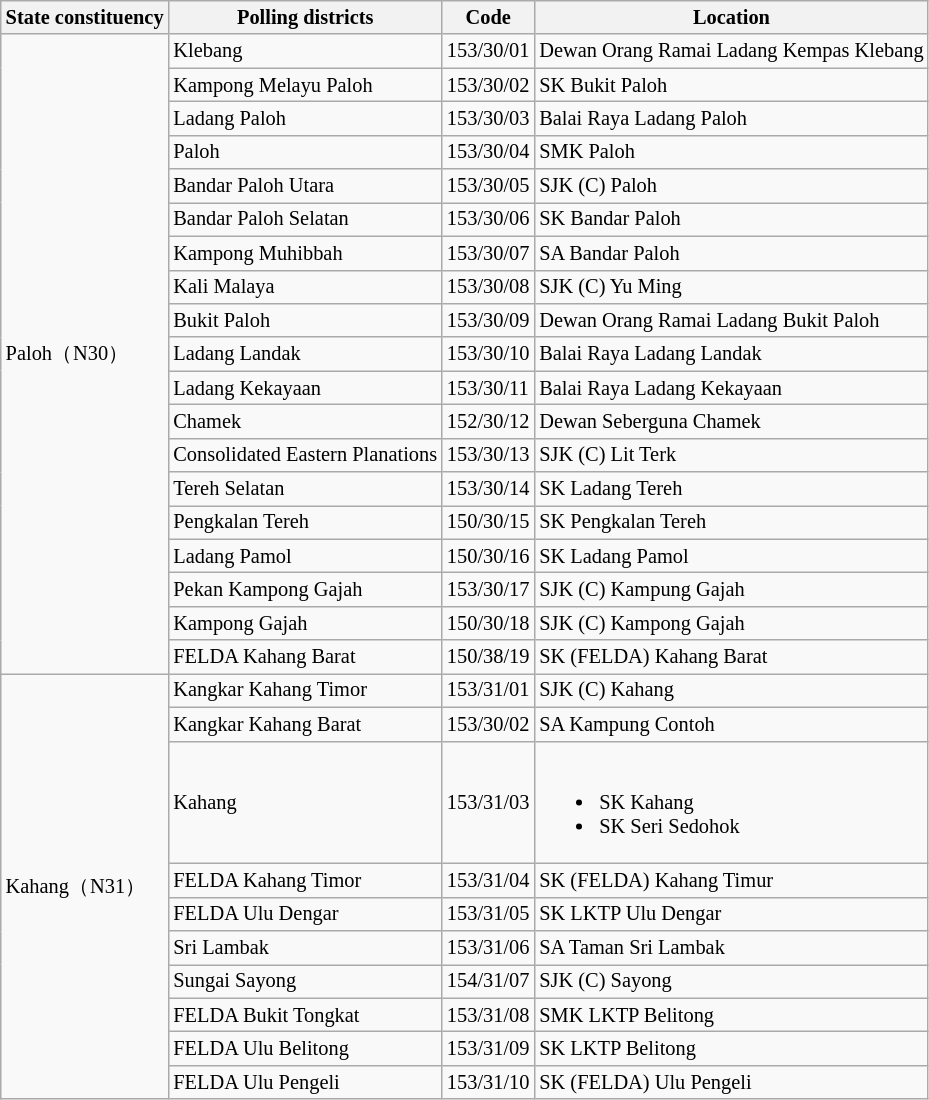<table class="wikitable sortable mw-collapsible" style="white-space:nowrap;font-size:85%">
<tr>
<th>State constituency</th>
<th>Polling districts</th>
<th>Code</th>
<th>Location</th>
</tr>
<tr>
<td rowspan="19">Paloh（N30）</td>
<td>Klebang</td>
<td>153/30/01</td>
<td>Dewan Orang Ramai Ladang Kempas Klebang</td>
</tr>
<tr>
<td>Kampong Melayu Paloh</td>
<td>153/30/02</td>
<td>SK Bukit Paloh</td>
</tr>
<tr>
<td>Ladang Paloh</td>
<td>153/30/03</td>
<td>Balai Raya Ladang Paloh</td>
</tr>
<tr>
<td>Paloh</td>
<td>153/30/04</td>
<td>SMK Paloh</td>
</tr>
<tr>
<td>Bandar Paloh Utara</td>
<td>153/30/05</td>
<td>SJK (C) Paloh</td>
</tr>
<tr>
<td>Bandar Paloh Selatan</td>
<td>153/30/06</td>
<td>SK Bandar Paloh</td>
</tr>
<tr>
<td>Kampong Muhibbah</td>
<td>153/30/07</td>
<td>SA Bandar Paloh</td>
</tr>
<tr>
<td>Kali Malaya</td>
<td>153/30/08</td>
<td>SJK (C) Yu Ming</td>
</tr>
<tr>
<td>Bukit Paloh</td>
<td>153/30/09</td>
<td>Dewan Orang Ramai Ladang Bukit Paloh</td>
</tr>
<tr>
<td>Ladang Landak</td>
<td>153/30/10</td>
<td>Balai Raya Ladang Landak</td>
</tr>
<tr>
<td>Ladang Kekayaan</td>
<td>153/30/11</td>
<td>Balai Raya Ladang Kekayaan</td>
</tr>
<tr>
<td>Chamek</td>
<td>152/30/12</td>
<td>Dewan Seberguna Chamek</td>
</tr>
<tr>
<td>Consolidated Eastern Planations</td>
<td>153/30/13</td>
<td>SJK (C) Lit Terk</td>
</tr>
<tr>
<td>Tereh Selatan</td>
<td>153/30/14</td>
<td>SK Ladang Tereh</td>
</tr>
<tr>
<td>Pengkalan Tereh</td>
<td>150/30/15</td>
<td>SK Pengkalan Tereh</td>
</tr>
<tr>
<td>Ladang Pamol</td>
<td>150/30/16</td>
<td>SK Ladang Pamol</td>
</tr>
<tr>
<td>Pekan Kampong Gajah</td>
<td>153/30/17</td>
<td>SJK (C) Kampung Gajah</td>
</tr>
<tr>
<td>Kampong Gajah</td>
<td>150/30/18</td>
<td>SJK (C) Kampong Gajah</td>
</tr>
<tr>
<td>FELDA Kahang Barat</td>
<td>150/38/19</td>
<td>SK (FELDA) Kahang Barat</td>
</tr>
<tr>
<td rowspan="10">Kahang（N31）</td>
<td>Kangkar Kahang Timor</td>
<td>153/31/01</td>
<td>SJK (C) Kahang</td>
</tr>
<tr>
<td>Kangkar Kahang Barat</td>
<td>153/30/02</td>
<td>SA Kampung Contoh</td>
</tr>
<tr>
<td>Kahang</td>
<td>153/31/03</td>
<td><br><ul><li>SK Kahang</li><li>SK Seri Sedohok</li></ul></td>
</tr>
<tr>
<td>FELDA Kahang Timor</td>
<td>153/31/04</td>
<td>SK (FELDA) Kahang Timur</td>
</tr>
<tr>
<td>FELDA Ulu Dengar</td>
<td>153/31/05</td>
<td>SK LKTP Ulu Dengar</td>
</tr>
<tr>
<td>Sri Lambak</td>
<td>153/31/06</td>
<td>SA Taman Sri Lambak</td>
</tr>
<tr>
<td>Sungai Sayong</td>
<td>154/31/07</td>
<td>SJK (C) Sayong</td>
</tr>
<tr>
<td>FELDA Bukit Tongkat</td>
<td>153/31/08</td>
<td>SMK LKTP Belitong</td>
</tr>
<tr>
<td>FELDA Ulu Belitong</td>
<td>153/31/09</td>
<td>SK LKTP Belitong</td>
</tr>
<tr>
<td>FELDA Ulu Pengeli</td>
<td>153/31/10</td>
<td>SK (FELDA) Ulu Pengeli</td>
</tr>
</table>
